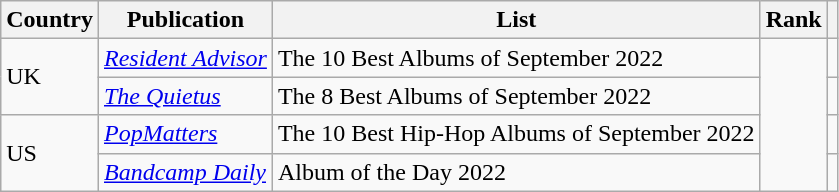<table class="sortable wikitable">
<tr>
<th>Country</th>
<th>Publication</th>
<th>List</th>
<th>Rank</th>
<th class="unsortable"></th>
</tr>
<tr>
<td scope="rowspan" rowspan=2>UK</td>
<td><em><a href='#'>Resident Advisor</a></em></td>
<td>The 10 Best Albums of September 2022</td>
<td scope="row" rowspan=4></td>
<td></td>
</tr>
<tr>
<td><em><a href='#'>The Quietus</a></em></td>
<td>The 8 Best Albums of September 2022</td>
<td></td>
</tr>
<tr>
<td scope="rowspan" rowspan=2>US</td>
<td><em><a href='#'>PopMatters</a></em></td>
<td>The 10 Best Hip-Hop Albums of September 2022</td>
<td></td>
</tr>
<tr>
<td><em><a href='#'>Bandcamp Daily</a></em></td>
<td>Album of the Day 2022</td>
<td></td>
</tr>
</table>
